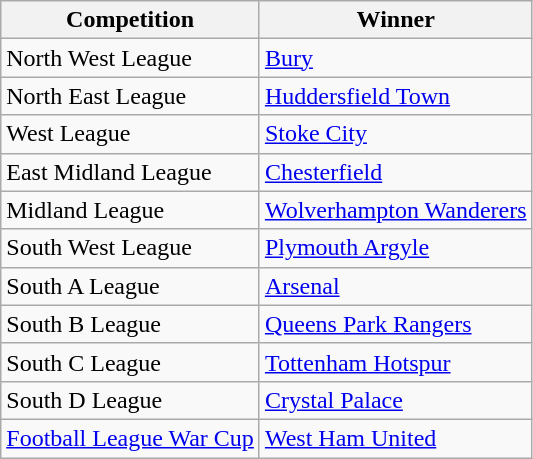<table class="wikitable">
<tr>
<th>Competition</th>
<th>Winner</th>
</tr>
<tr>
<td>North West League</td>
<td><a href='#'>Bury</a></td>
</tr>
<tr>
<td>North East League</td>
<td><a href='#'>Huddersfield Town</a></td>
</tr>
<tr>
<td>West League</td>
<td><a href='#'>Stoke City</a></td>
</tr>
<tr>
<td>East Midland League</td>
<td><a href='#'>Chesterfield</a></td>
</tr>
<tr>
<td>Midland League</td>
<td><a href='#'>Wolverhampton Wanderers</a></td>
</tr>
<tr>
<td>South West League</td>
<td><a href='#'>Plymouth Argyle</a></td>
</tr>
<tr>
<td>South A League</td>
<td><a href='#'>Arsenal</a></td>
</tr>
<tr>
<td>South B League</td>
<td><a href='#'>Queens Park Rangers</a></td>
</tr>
<tr>
<td>South C League</td>
<td><a href='#'>Tottenham Hotspur</a></td>
</tr>
<tr>
<td>South D League</td>
<td><a href='#'>Crystal Palace</a></td>
</tr>
<tr>
<td><a href='#'>Football League War Cup</a></td>
<td><a href='#'>West Ham United</a></td>
</tr>
</table>
